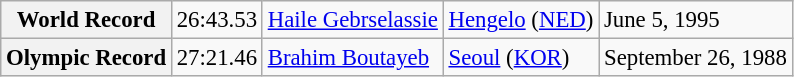<table class="wikitable" style="font-size:95%;">
<tr>
<th>World Record</th>
<td>26:43.53</td>
<td> <a href='#'>Haile Gebrselassie</a></td>
<td><a href='#'>Hengelo</a> (<a href='#'>NED</a>)</td>
<td>June 5, 1995</td>
</tr>
<tr>
<th>Olympic Record</th>
<td>27:21.46</td>
<td> <a href='#'>Brahim Boutayeb</a></td>
<td><a href='#'>Seoul</a> (<a href='#'>KOR</a>)</td>
<td>September 26, 1988</td>
</tr>
</table>
